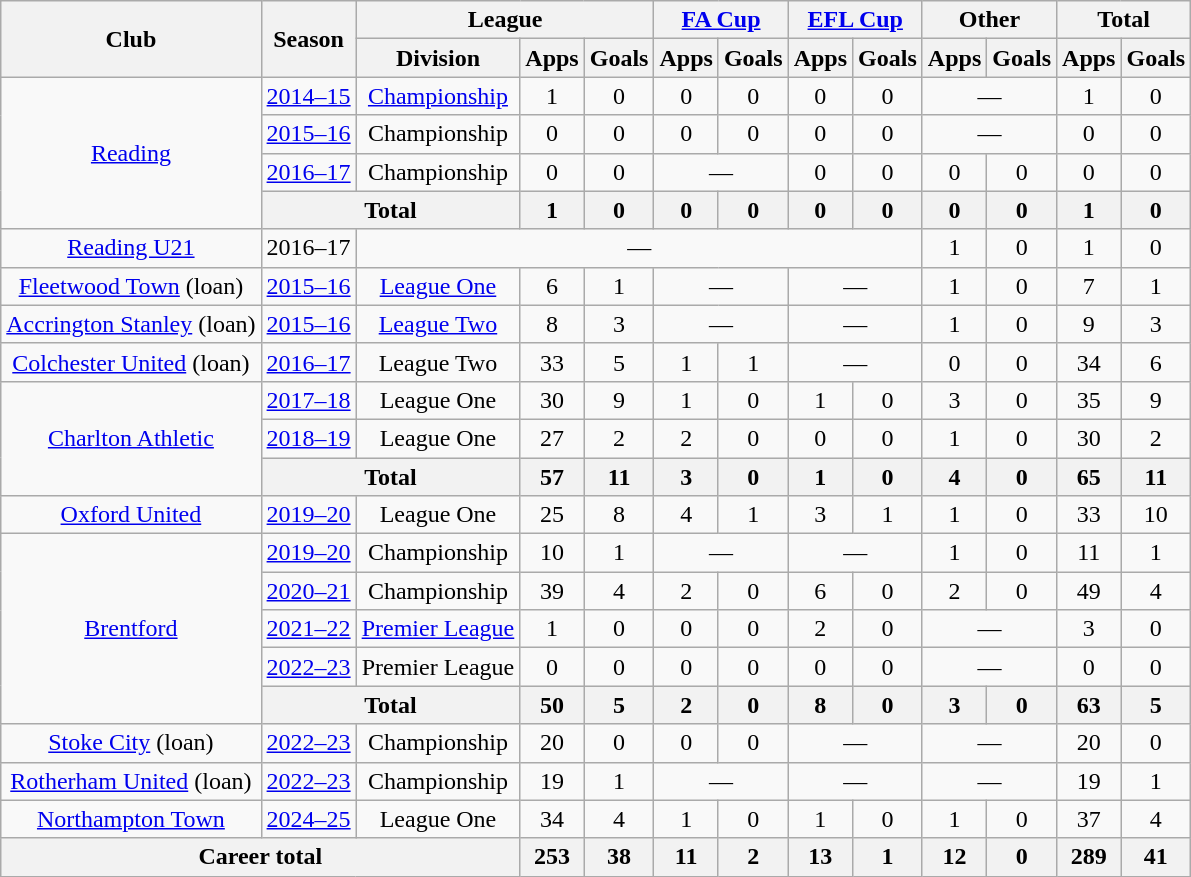<table class="wikitable" style="text-align:center">
<tr>
<th rowspan=2>Club</th>
<th rowspan=2>Season</th>
<th colspan=3>League</th>
<th colspan=2><a href='#'>FA Cup</a></th>
<th colspan=2><a href='#'>EFL Cup</a></th>
<th colspan=2>Other</th>
<th colspan=2>Total</th>
</tr>
<tr>
<th>Division</th>
<th>Apps</th>
<th>Goals</th>
<th>Apps</th>
<th>Goals</th>
<th>Apps</th>
<th>Goals</th>
<th>Apps</th>
<th>Goals</th>
<th>Apps</th>
<th>Goals</th>
</tr>
<tr>
<td rowspan=4><a href='#'>Reading</a></td>
<td><a href='#'>2014–15</a></td>
<td><a href='#'>Championship</a></td>
<td>1</td>
<td>0</td>
<td>0</td>
<td>0</td>
<td>0</td>
<td>0</td>
<td colspan="2">—</td>
<td>1</td>
<td>0</td>
</tr>
<tr>
<td><a href='#'>2015–16</a></td>
<td>Championship</td>
<td>0</td>
<td>0</td>
<td>0</td>
<td>0</td>
<td>0</td>
<td>0</td>
<td colspan="2">—</td>
<td>0</td>
<td>0</td>
</tr>
<tr>
<td><a href='#'>2016–17</a></td>
<td>Championship</td>
<td>0</td>
<td>0</td>
<td colspan="2">—</td>
<td>0</td>
<td>0</td>
<td>0</td>
<td>0</td>
<td>0</td>
<td>0</td>
</tr>
<tr>
<th colspan=2>Total</th>
<th>1</th>
<th>0</th>
<th>0</th>
<th>0</th>
<th>0</th>
<th>0</th>
<th>0</th>
<th>0</th>
<th>1</th>
<th>0</th>
</tr>
<tr>
<td><a href='#'>Reading U21</a></td>
<td>2016–17</td>
<td colspan="7">—</td>
<td>1</td>
<td>0</td>
<td>1</td>
<td>0</td>
</tr>
<tr>
<td><a href='#'>Fleetwood Town</a> (loan)</td>
<td><a href='#'>2015–16</a></td>
<td><a href='#'>League One</a></td>
<td>6</td>
<td>1</td>
<td colspan="2">—</td>
<td colspan="2">—</td>
<td>1</td>
<td>0</td>
<td>7</td>
<td>1</td>
</tr>
<tr>
<td><a href='#'>Accrington Stanley</a> (loan)</td>
<td><a href='#'>2015–16</a></td>
<td><a href='#'>League Two</a></td>
<td>8</td>
<td>3</td>
<td colspan="2">—</td>
<td colspan="2">—</td>
<td>1</td>
<td>0</td>
<td>9</td>
<td>3</td>
</tr>
<tr>
<td><a href='#'>Colchester United</a> (loan)</td>
<td><a href='#'>2016–17</a></td>
<td>League Two</td>
<td>33</td>
<td>5</td>
<td>1</td>
<td>1</td>
<td colspan="2">—</td>
<td>0</td>
<td>0</td>
<td>34</td>
<td>6</td>
</tr>
<tr>
<td rowspan="3"><a href='#'>Charlton Athletic</a></td>
<td><a href='#'>2017–18</a></td>
<td>League One</td>
<td>30</td>
<td>9</td>
<td>1</td>
<td>0</td>
<td>1</td>
<td>0</td>
<td>3</td>
<td>0</td>
<td>35</td>
<td>9</td>
</tr>
<tr>
<td><a href='#'>2018–19</a></td>
<td>League One</td>
<td>27</td>
<td>2</td>
<td>2</td>
<td>0</td>
<td>0</td>
<td>0</td>
<td>1</td>
<td>0</td>
<td>30</td>
<td>2</td>
</tr>
<tr>
<th colspan=2>Total</th>
<th>57</th>
<th>11</th>
<th>3</th>
<th>0</th>
<th>1</th>
<th>0</th>
<th>4</th>
<th>0</th>
<th>65</th>
<th>11</th>
</tr>
<tr>
<td><a href='#'>Oxford United</a></td>
<td><a href='#'>2019–20</a></td>
<td>League One</td>
<td>25</td>
<td>8</td>
<td>4</td>
<td>1</td>
<td>3</td>
<td>1</td>
<td>1</td>
<td>0</td>
<td>33</td>
<td>10</td>
</tr>
<tr>
<td rowspan="5"><a href='#'>Brentford</a></td>
<td><a href='#'>2019–20</a></td>
<td>Championship</td>
<td>10</td>
<td>1</td>
<td colspan="2">—</td>
<td colspan="2">—</td>
<td>1</td>
<td>0</td>
<td>11</td>
<td>1</td>
</tr>
<tr>
<td><a href='#'>2020–21</a></td>
<td>Championship</td>
<td>39</td>
<td>4</td>
<td>2</td>
<td>0</td>
<td>6</td>
<td>0</td>
<td>2</td>
<td>0</td>
<td>49</td>
<td>4</td>
</tr>
<tr>
<td><a href='#'>2021–22</a></td>
<td><a href='#'>Premier League</a></td>
<td>1</td>
<td>0</td>
<td>0</td>
<td>0</td>
<td>2</td>
<td>0</td>
<td colspan="2">—</td>
<td>3</td>
<td>0</td>
</tr>
<tr>
<td><a href='#'>2022–23</a></td>
<td>Premier League</td>
<td>0</td>
<td>0</td>
<td>0</td>
<td>0</td>
<td>0</td>
<td>0</td>
<td colspan="2">—</td>
<td>0</td>
<td>0</td>
</tr>
<tr>
<th colspan="2">Total</th>
<th>50</th>
<th>5</th>
<th>2</th>
<th>0</th>
<th>8</th>
<th>0</th>
<th>3</th>
<th>0</th>
<th>63</th>
<th>5</th>
</tr>
<tr>
<td><a href='#'>Stoke City</a> (loan)</td>
<td><a href='#'>2022–23</a></td>
<td>Championship</td>
<td>20</td>
<td>0</td>
<td>0</td>
<td>0</td>
<td colspan="2">—</td>
<td colspan="2">—</td>
<td>20</td>
<td>0</td>
</tr>
<tr>
<td><a href='#'>Rotherham United</a> (loan)</td>
<td><a href='#'>2022–23</a></td>
<td>Championship</td>
<td>19</td>
<td>1</td>
<td colspan="2">—</td>
<td colspan="2">—</td>
<td colspan="2">—</td>
<td>19</td>
<td>1</td>
</tr>
<tr>
<td><a href='#'>Northampton Town</a></td>
<td><a href='#'>2024–25</a></td>
<td>League One</td>
<td>34</td>
<td>4</td>
<td>1</td>
<td>0</td>
<td>1</td>
<td>0</td>
<td>1</td>
<td>0</td>
<td>37</td>
<td>4</td>
</tr>
<tr>
<th colspan="3">Career total</th>
<th>253</th>
<th>38</th>
<th>11</th>
<th>2</th>
<th>13</th>
<th>1</th>
<th>12</th>
<th>0</th>
<th>289</th>
<th>41</th>
</tr>
</table>
